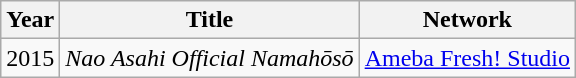<table class="wikitable">
<tr>
<th>Year</th>
<th>Title</th>
<th>Network</th>
</tr>
<tr>
<td>2015</td>
<td><em>Nao Asahi Official Namahōsō</em></td>
<td><a href='#'>Ameba Fresh! Studio</a></td>
</tr>
</table>
